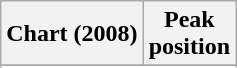<table class="wikitable sortable plainrowheaders" style="text-align:center">
<tr>
<th scope="col">Chart (2008)</th>
<th scope="col">Peak<br>position</th>
</tr>
<tr>
</tr>
<tr>
</tr>
<tr>
</tr>
</table>
